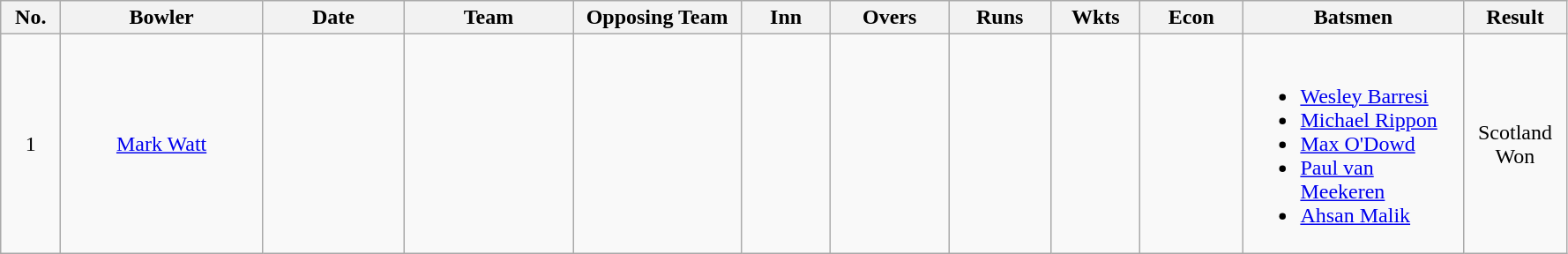<table class="wikitable" style="font-size: 100%">
<tr align=center>
<th scope="col" width="38">No.</th>
<th scope="col" width="145">Bowler</th>
<th scope="col" width="100">Date</th>
<th scope="col" width="120">Team</th>
<th scope="col" width="120">Opposing Team</th>
<th scope="col" width="60">Inn</th>
<th scope="col" width="82">Overs</th>
<th scope="col" width="70">Runs</th>
<th scope="col" width="60">Wkts</th>
<th scope="col" width="70">Econ</th>
<th scope="col" width="160" class="unsortable">Batsmen</th>
<th scope="col" width="70">Result</th>
</tr>
<tr align=center>
<td scope="row">1</td>
<td><a href='#'>Mark Watt</a></td>
<td></td>
<td></td>
<td></td>
<td></td>
<td></td>
<td></td>
<td></td>
<td></td>
<td align=left><br><ul><li><a href='#'>Wesley Barresi</a></li><li><a href='#'>Michael Rippon</a></li><li><a href='#'>Max O'Dowd</a></li><li><a href='#'>Paul van Meekeren</a></li><li><a href='#'>Ahsan Malik</a></li></ul></td>
<td>Scotland Won</td>
</tr>
</table>
